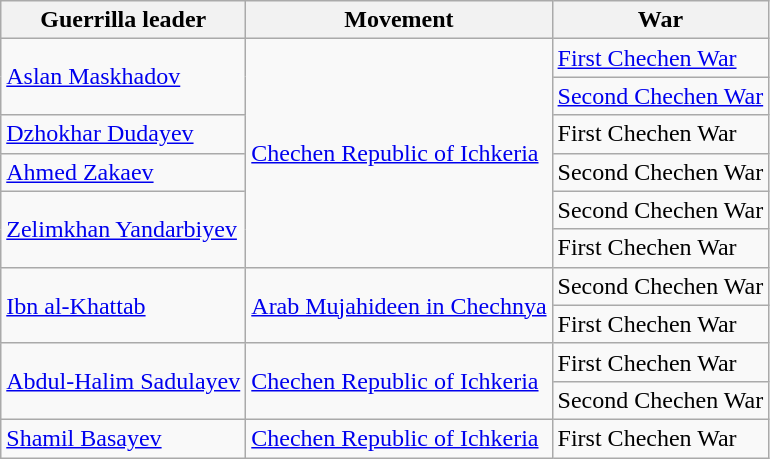<table class="wikitable">
<tr>
<th>Guerrilla leader</th>
<th>Movement</th>
<th>War</th>
</tr>
<tr>
<td rowspan="2"><a href='#'>Aslan Maskhadov</a></td>
<td rowspan="6"><a href='#'>Chechen Republic of Ichkeria</a></td>
<td><a href='#'>First Chechen War</a></td>
</tr>
<tr>
<td><a href='#'>Second Chechen War</a></td>
</tr>
<tr>
<td><a href='#'>Dzhokhar Dudayev</a></td>
<td>First Chechen War</td>
</tr>
<tr>
<td><a href='#'>Ahmed Zakaev</a></td>
<td>Second Chechen War</td>
</tr>
<tr>
<td rowspan="2"><a href='#'>Zelimkhan Yandarbiyev</a></td>
<td>Second Chechen War</td>
</tr>
<tr>
<td>First Chechen War</td>
</tr>
<tr>
<td rowspan="2"><a href='#'>Ibn al-Khattab</a></td>
<td rowspan="2"><a href='#'>Arab Mujahideen in Chechnya</a></td>
<td>Second Chechen War</td>
</tr>
<tr>
<td>First Chechen War</td>
</tr>
<tr>
<td rowspan="2"><a href='#'>Abdul-Halim Sadulayev</a></td>
<td rowspan="2"><a href='#'>Chechen Republic of Ichkeria</a></td>
<td>First Chechen War</td>
</tr>
<tr>
<td>Second Chechen War</td>
</tr>
<tr>
<td><a href='#'>Shamil Basayev</a></td>
<td><a href='#'>Chechen Republic of Ichkeria</a></td>
<td>First Chechen War</td>
</tr>
</table>
